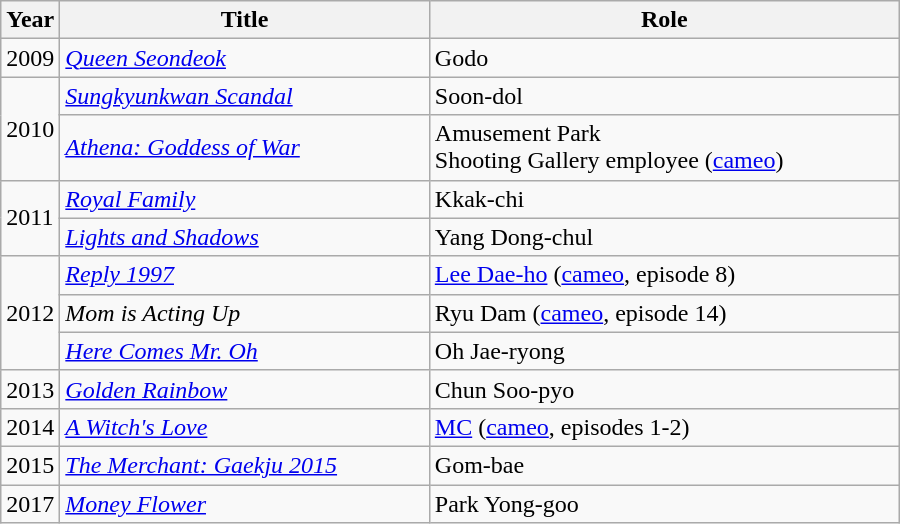<table class="wikitable" style="width:600px">
<tr>
<th width=10>Year</th>
<th>Title</th>
<th>Role</th>
</tr>
<tr>
<td>2009</td>
<td><em><a href='#'>Queen Seondeok</a></em></td>
<td>Godo</td>
</tr>
<tr>
<td rowspan=2>2010</td>
<td><em><a href='#'>Sungkyunkwan Scandal</a></em></td>
<td>Soon-dol</td>
</tr>
<tr>
<td><em><a href='#'>Athena: Goddess of War</a></em></td>
<td>Amusement Park <br> Shooting Gallery employee (<a href='#'>cameo</a>)</td>
</tr>
<tr>
<td rowspan=2>2011</td>
<td><em><a href='#'>Royal Family</a></em></td>
<td>Kkak-chi</td>
</tr>
<tr>
<td><em><a href='#'>Lights and Shadows</a></em></td>
<td>Yang Dong-chul</td>
</tr>
<tr>
<td rowspan=3>2012</td>
<td><em><a href='#'>Reply 1997</a></em></td>
<td><a href='#'>Lee Dae-ho</a> (<a href='#'>cameo</a>, episode 8)</td>
</tr>
<tr>
<td><em>Mom is Acting Up</em></td>
<td>Ryu Dam (<a href='#'>cameo</a>, episode 14)</td>
</tr>
<tr>
<td><em><a href='#'>Here Comes Mr. Oh</a></em></td>
<td>Oh Jae-ryong</td>
</tr>
<tr>
<td>2013</td>
<td><em><a href='#'>Golden Rainbow</a></em></td>
<td>Chun Soo-pyo</td>
</tr>
<tr>
<td>2014</td>
<td><em><a href='#'>A Witch's Love</a></em></td>
<td><a href='#'>MC</a> (<a href='#'>cameo</a>, episodes 1-2)</td>
</tr>
<tr>
<td>2015</td>
<td><em><a href='#'>The Merchant: Gaekju 2015</a></em></td>
<td>Gom-bae</td>
</tr>
<tr>
<td>2017</td>
<td><em><a href='#'>Money Flower</a></em></td>
<td>Park Yong-goo</td>
</tr>
</table>
